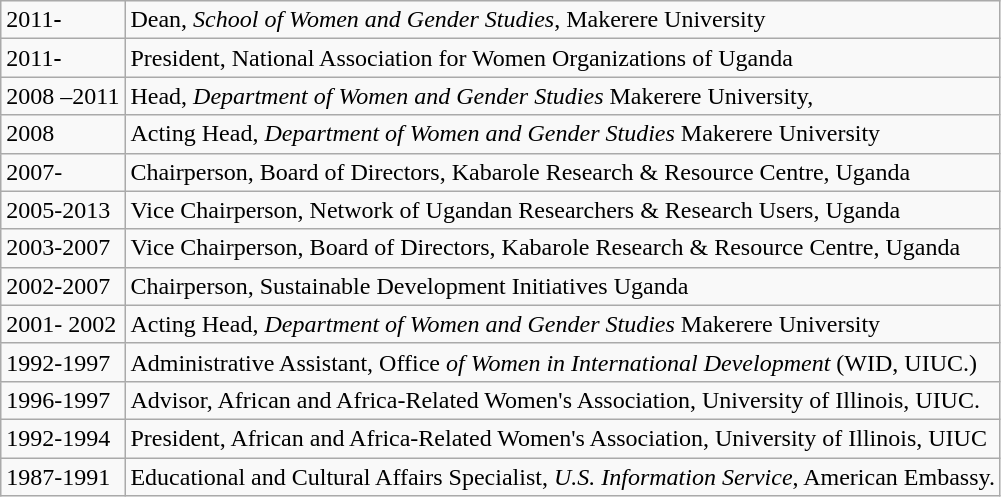<table class="wikitable">
<tr>
<td>2011<strong>-</strong></td>
<td>Dean, <em>School of Women and Gender Studies</em>, Makerere University</td>
</tr>
<tr>
<td>2011<strong>-</strong></td>
<td>President, National Association for Women Organizations of Uganda</td>
</tr>
<tr>
<td>2008 –2011</td>
<td>Head, <em>Department of Women and Gender Studies</em> Makerere University,</td>
</tr>
<tr>
<td>2008</td>
<td>Acting Head, <em>Department of Women and Gender Studies</em> Makerere University</td>
</tr>
<tr>
<td>2007-  </td>
<td>Chairperson, Board of Directors, Kabarole Research & Resource Centre, Uganda</td>
</tr>
<tr>
<td>2005-2013</td>
<td>Vice Chairperson, Network of Ugandan Researchers & Research Users, Uganda</td>
</tr>
<tr>
<td>2003-2007</td>
<td>Vice Chairperson, Board of Directors, Kabarole Research & Resource Centre, Uganda</td>
</tr>
<tr>
<td>2002-2007</td>
<td>Chairperson, Sustainable Development Initiatives Uganda</td>
</tr>
<tr>
<td>2001- 2002</td>
<td>Acting Head, <em>Department of Women and Gender Studies</em> Makerere University</td>
</tr>
<tr>
<td>1992-1997</td>
<td>Administrative Assistant, Office <em>of Women in International Development</em> (WID, UIUC.)</td>
</tr>
<tr>
<td>1996-1997</td>
<td>Advisor, African and Africa-Related Women's Association, University of Illinois, UIUC.</td>
</tr>
<tr>
<td>1992-1994</td>
<td>President, African and Africa-Related Women's Association, University of Illinois, UIUC</td>
</tr>
<tr>
<td>1987-1991</td>
<td>Educational and Cultural Affairs Specialist, <em>U.S. Information Service</em>, American Embassy.</td>
</tr>
</table>
